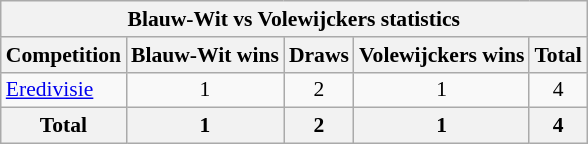<table class="wikitable" style="font-size: 90%">
<tr>
<th colspan="5">Blauw-Wit vs Volewijckers statistics</th>
</tr>
<tr>
<th>Competition</th>
<th>Blauw-Wit wins</th>
<th>Draws</th>
<th>Volewijckers wins</th>
<th>Total</th>
</tr>
<tr>
<td><a href='#'>Eredivisie</a></td>
<td style="text-align: center">1</td>
<td style="text-align: center">2</td>
<td style="text-align: center">1</td>
<td style="text-align: center">4</td>
</tr>
<tr>
<th>Total</th>
<th>1</th>
<th>2</th>
<th>1</th>
<th>4</th>
</tr>
</table>
